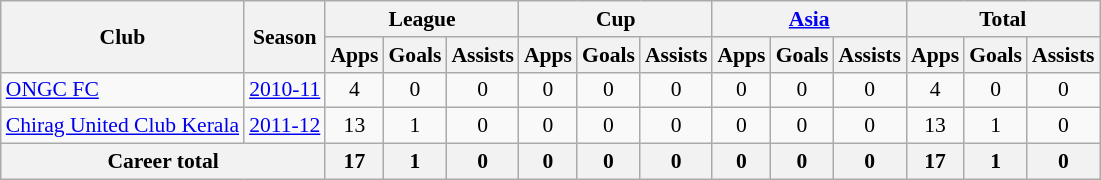<table class="wikitable" style="font-size:90%; text-align: center;">
<tr>
<th rowspan="2">Club</th>
<th rowspan="2">Season</th>
<th colspan="3">League</th>
<th colspan="3">Cup</th>
<th colspan="3"><a href='#'>Asia</a></th>
<th colspan="3">Total</th>
</tr>
<tr>
<th>Apps</th>
<th>Goals</th>
<th>Assists</th>
<th>Apps</th>
<th>Goals</th>
<th>Assists</th>
<th>Apps</th>
<th>Goals</th>
<th>Assists</th>
<th>Apps</th>
<th>Goals</th>
<th>Assists</th>
</tr>
<tr>
<td style="text-align:left; vertical-align:top;"><a href='#'>ONGC FC</a></td>
<td><a href='#'>2010-11</a></td>
<td>4</td>
<td>0</td>
<td>0</td>
<td>0</td>
<td>0</td>
<td>0</td>
<td>0</td>
<td>0</td>
<td>0</td>
<td>4</td>
<td>0</td>
<td>0</td>
</tr>
<tr>
<td style="text-align:left; vertical-align:top;"><a href='#'>Chirag United Club Kerala</a></td>
<td><a href='#'>2011-12</a></td>
<td>13</td>
<td>1</td>
<td>0</td>
<td>0</td>
<td>0</td>
<td>0</td>
<td>0</td>
<td>0</td>
<td>0</td>
<td>13</td>
<td>1</td>
<td>0</td>
</tr>
<tr>
<th colspan="2">Career total</th>
<th>17</th>
<th>1</th>
<th>0</th>
<th>0</th>
<th>0</th>
<th>0</th>
<th>0</th>
<th>0</th>
<th>0</th>
<th>17</th>
<th>1</th>
<th>0</th>
</tr>
</table>
